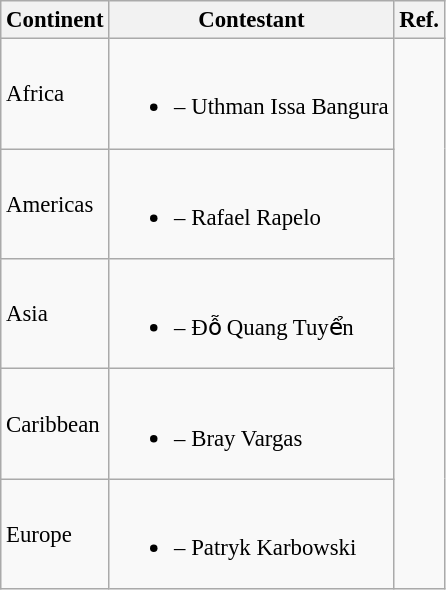<table class="wikitable" style="font-size:95%;">
<tr>
<th>Continent</th>
<th>Contestant</th>
<th>Ref.</th>
</tr>
<tr>
<td>Africa</td>
<td><br><ul><li> – Uthman Issa Bangura</li></ul></td>
<td rowspan="5"></td>
</tr>
<tr>
<td>Americas</td>
<td><br><ul><li> – Rafael Rapelo</li></ul></td>
</tr>
<tr>
<td>Asia</td>
<td><br><ul><li> – Đỗ Quang Tuyển</li></ul></td>
</tr>
<tr>
<td>Caribbean</td>
<td><br><ul><li> – Bray Vargas</li></ul></td>
</tr>
<tr>
<td>Europe</td>
<td><br><ul><li> – Patryk Karbowski</li></ul></td>
</tr>
</table>
